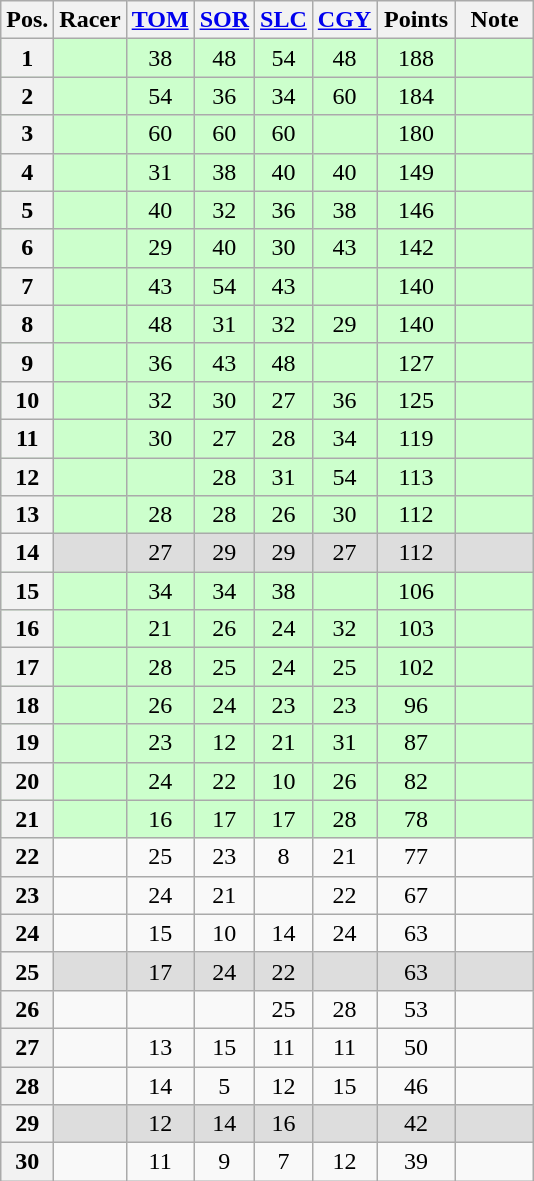<table class="wikitable sortable plainrowheaders" style="text-align:center;">
<tr>
<th scope="col">Pos.</th>
<th scope="col">Racer</th>
<th scope="col"> <a href='#'>TOM</a></th>
<th scope="col"> <a href='#'>SOR</a></th>
<th scope="col"> <a href='#'>SLC</a></th>
<th scope="col"> <a href='#'>CGY</a></th>
<th style="width:45px;">Points</th>
<th style="width:45px;">Note</th>
</tr>
<tr bgcolor=#ccffcc>
<th style="text - align:center; ">1</th>
<td align="left"></td>
<td>38</td>
<td>48</td>
<td>54</td>
<td>48</td>
<td>188</td>
<td></td>
</tr>
<tr bgcolor=#ccffcc>
<th style="text - align:center; ">2</th>
<td align="left"></td>
<td>54</td>
<td>36</td>
<td>34</td>
<td>60</td>
<td>184</td>
<td></td>
</tr>
<tr bgcolor=#ccffcc>
<th style="text - align:center; ">3</th>
<td align="left"></td>
<td>60</td>
<td>60</td>
<td>60</td>
<td></td>
<td>180</td>
<td></td>
</tr>
<tr bgcolor=#ccffcc>
<th style="text - align:center; ">4</th>
<td align="left"></td>
<td>31</td>
<td>38</td>
<td>40</td>
<td>40</td>
<td>149</td>
<td></td>
</tr>
<tr bgcolor=#ccffcc>
<th style="text - align:center; ">5</th>
<td align="left"></td>
<td>40</td>
<td>32</td>
<td>36</td>
<td>38</td>
<td>146</td>
<td></td>
</tr>
<tr bgcolor=#ccffcc>
<th style="text - align:center; ">6</th>
<td align="left"></td>
<td>29</td>
<td>40</td>
<td>30</td>
<td>43</td>
<td>142</td>
<td></td>
</tr>
<tr bgcolor=#ccffcc>
<th style="text - align:center; ">7</th>
<td align="left"></td>
<td>43</td>
<td>54</td>
<td>43</td>
<td></td>
<td>140</td>
<td></td>
</tr>
<tr bgcolor=#ccffcc>
<th style="text - align:center; ">8</th>
<td align="left"></td>
<td>48</td>
<td>31</td>
<td>32</td>
<td>29</td>
<td>140</td>
<td></td>
</tr>
<tr bgcolor=#ccffcc>
<th style="text - align:center; ">9</th>
<td align="left"></td>
<td>36</td>
<td>43</td>
<td>48</td>
<td></td>
<td>127</td>
<td></td>
</tr>
<tr bgcolor=#ccffcc>
<th style="text - align:center; ">10</th>
<td align="left"></td>
<td>32</td>
<td>30</td>
<td>27</td>
<td>36</td>
<td>125</td>
<td></td>
</tr>
<tr bgcolor=#ccffcc>
<th style="text - align:center; ">11</th>
<td align="left"></td>
<td>30</td>
<td>27</td>
<td>28</td>
<td>34</td>
<td>119</td>
<td></td>
</tr>
<tr bgcolor=#ccffcc>
<th style="text - align:center; ">12</th>
<td align="left"></td>
<td></td>
<td>28</td>
<td>31</td>
<td>54</td>
<td>113</td>
<td></td>
</tr>
<tr bgcolor=#ccffcc>
<th style="text - align:center; ">13</th>
<td align="left"></td>
<td>28</td>
<td>28</td>
<td>26</td>
<td>30</td>
<td>112</td>
<td></td>
</tr>
<tr bgcolor=#dddddd>
<th style="text - align:center; ">14</th>
<td align="left"></td>
<td>27</td>
<td>29</td>
<td>29</td>
<td>27</td>
<td>112</td>
<td></td>
</tr>
<tr bgcolor=#ccffcc>
<th style="text - align:center; ">15</th>
<td align="left"></td>
<td>34</td>
<td>34</td>
<td>38</td>
<td></td>
<td>106</td>
<td></td>
</tr>
<tr bgcolor=#ccffcc>
<th style="text - align:center; ">16</th>
<td align="left"></td>
<td>21</td>
<td>26</td>
<td>24</td>
<td>32</td>
<td>103</td>
<td></td>
</tr>
<tr bgcolor=#ccffcc>
<th style="text - align:center; ">17</th>
<td align="left"></td>
<td>28</td>
<td>25</td>
<td>24</td>
<td>25</td>
<td>102</td>
<td></td>
</tr>
<tr bgcolor=#ccffcc>
<th style="text - align:center; ">18</th>
<td align="left"></td>
<td>26</td>
<td>24</td>
<td>23</td>
<td>23</td>
<td>96</td>
<td></td>
</tr>
<tr bgcolor=#ccffcc>
<th style="text - align:center; ">19</th>
<td align="left"></td>
<td>23</td>
<td>12</td>
<td>21</td>
<td>31</td>
<td>87</td>
<td></td>
</tr>
<tr bgcolor=#ccffcc>
<th style="text - align:center; ">20</th>
<td align="left"></td>
<td>24</td>
<td>22</td>
<td>10</td>
<td>26</td>
<td>82</td>
<td></td>
</tr>
<tr bgcolor=#ccffcc>
<th style="text - align:center; ">21</th>
<td align="left"></td>
<td>16</td>
<td>17</td>
<td>17</td>
<td>28</td>
<td>78</td>
<td></td>
</tr>
<tr>
<th style="text - align:center; ">22</th>
<td align="left"></td>
<td>25</td>
<td>23</td>
<td>8</td>
<td>21</td>
<td>77</td>
<td></td>
</tr>
<tr>
<th style="text - align:center; ">23</th>
<td align="left"></td>
<td>24</td>
<td>21</td>
<td></td>
<td>22</td>
<td>67</td>
<td></td>
</tr>
<tr>
<th style="text - align:center; ">24</th>
<td align="left"></td>
<td>15</td>
<td>10</td>
<td>14</td>
<td>24</td>
<td>63</td>
<td></td>
</tr>
<tr bgcolor=#dddddd>
<th style="text - align:center; ">25</th>
<td align="left"></td>
<td>17</td>
<td>24</td>
<td>22</td>
<td></td>
<td>63</td>
<td></td>
</tr>
<tr>
<th style="text - align:center; ">26</th>
<td align="left"></td>
<td></td>
<td></td>
<td>25</td>
<td>28</td>
<td>53</td>
<td></td>
</tr>
<tr>
<th style="text - align:center; ">27</th>
<td align="left"></td>
<td>13</td>
<td>15</td>
<td>11</td>
<td>11</td>
<td>50</td>
<td></td>
</tr>
<tr>
<th style="text - align:center; ">28</th>
<td align="left"></td>
<td>14</td>
<td>5</td>
<td>12</td>
<td>15</td>
<td>46</td>
<td></td>
</tr>
<tr bgcolor=#dddddd>
<th style="text - align:center; ">29</th>
<td align="left"></td>
<td>12</td>
<td>14</td>
<td>16</td>
<td></td>
<td>42</td>
<td></td>
</tr>
<tr>
<th style="text - align:center; ">30</th>
<td align="left"></td>
<td>11</td>
<td>9</td>
<td>7</td>
<td>12</td>
<td>39</td>
<td></td>
</tr>
</table>
